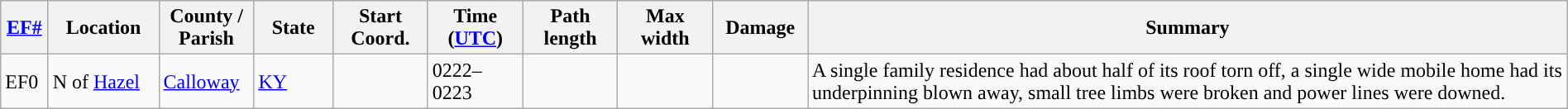<table class="wikitable sortable" style="width:100%;">
<tr>
<th scope="col"  style="width:3%; text-align:center;"><a href='#'>EF#</a></th>
<th scope="col"  style="width:7%; text-align:center;" class="unsortable">Location</th>
<th scope="col"  style="width:6%; text-align:center;" class="unsortable">County / Parish</th>
<th scope="col"  style="width:5%; text-align:center;">State</th>
<th scope="col"  style="width:6%; text-align:center;">Start Coord.</th>
<th scope="col"  style="width:6%; text-align:center;">Time (<a href='#'>UTC</a>)</th>
<th scope="col"  style="width:6%; text-align:center;">Path length</th>
<th scope="col"  style="width:6%; text-align:center;">Max width</th>
<th scope="col"  style="width:6%; text-align:center;">Damage</th>
<th scope="col" class="unsortable" style="width:48%; text-align:center;">Summary</th>
</tr>
<tr>
<td>EF0</td>
<td>N of <a href='#'>Hazel</a></td>
<td><a href='#'>Calloway</a></td>
<td><a href='#'>KY</a></td>
<td></td>
<td>0222–0223</td>
<td></td>
<td></td>
<td></td>
<td>A single family residence had about half of its roof torn off, a single wide mobile home had its underpinning blown away, small tree limbs were broken and power lines were downed.</td>
</tr>
</table>
